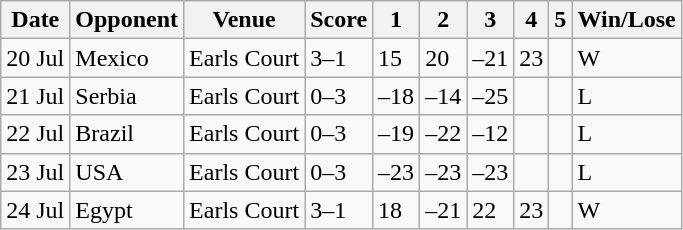<table class="wikitable">
<tr>
<th>Date</th>
<th>Opponent</th>
<th>Venue</th>
<th>Score</th>
<th>1</th>
<th>2</th>
<th>3</th>
<th>4</th>
<th>5</th>
<th>Win/Lose</th>
</tr>
<tr>
<td>20 Jul</td>
<td>Mexico</td>
<td>Earls Court</td>
<td>3–1</td>
<td>15</td>
<td>20</td>
<td>–21</td>
<td>23</td>
<td></td>
<td>W</td>
</tr>
<tr>
<td>21 Jul</td>
<td>Serbia</td>
<td>Earls Court</td>
<td>0–3</td>
<td>–18</td>
<td>–14</td>
<td>–25</td>
<td></td>
<td></td>
<td>L</td>
</tr>
<tr>
<td>22 Jul</td>
<td>Brazil</td>
<td>Earls Court</td>
<td>0–3</td>
<td>–19</td>
<td>–22</td>
<td>–12</td>
<td></td>
<td></td>
<td>L</td>
</tr>
<tr>
<td>23 Jul</td>
<td>USA</td>
<td>Earls Court</td>
<td>0–3</td>
<td>–23</td>
<td>–23</td>
<td>–23</td>
<td></td>
<td></td>
<td>L</td>
</tr>
<tr>
<td>24 Jul</td>
<td>Egypt</td>
<td>Earls Court</td>
<td>3–1</td>
<td>18</td>
<td>–21</td>
<td>22</td>
<td>23</td>
<td></td>
<td>W</td>
</tr>
</table>
